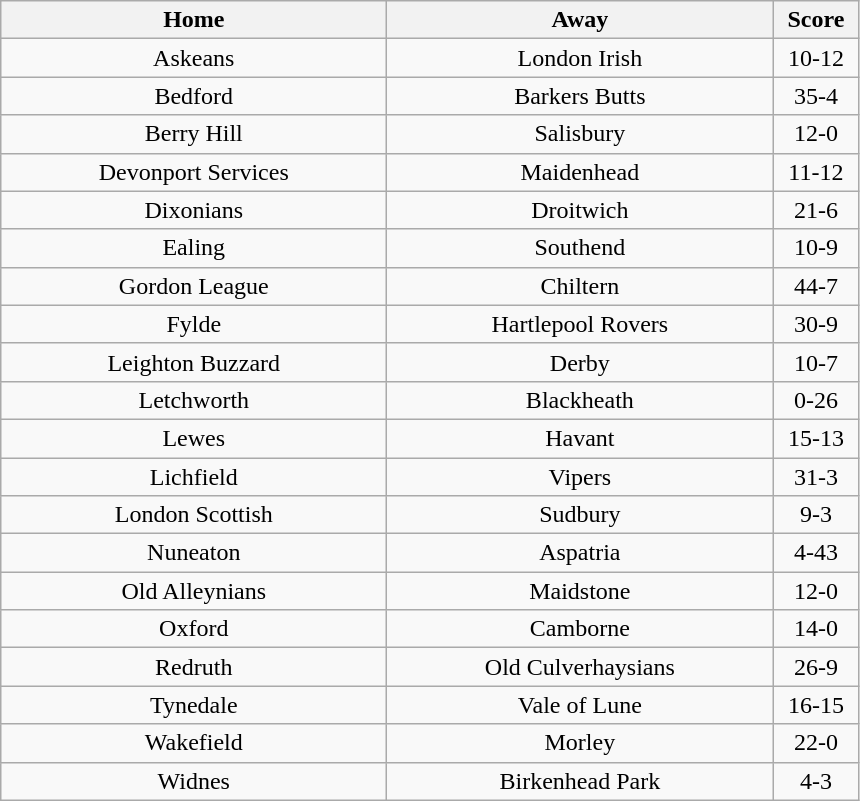<table class="wikitable" style="text-align: center">
<tr>
<th width=250>Home</th>
<th width=250>Away</th>
<th width=50>Score</th>
</tr>
<tr>
<td>Askeans</td>
<td>London Irish</td>
<td>10-12</td>
</tr>
<tr>
<td>Bedford</td>
<td>Barkers Butts</td>
<td>35-4</td>
</tr>
<tr>
<td>Berry Hill</td>
<td>Salisbury</td>
<td>12-0</td>
</tr>
<tr>
<td>Devonport Services</td>
<td>Maidenhead</td>
<td>11-12</td>
</tr>
<tr>
<td>Dixonians</td>
<td>Droitwich</td>
<td>21-6</td>
</tr>
<tr>
<td>Ealing</td>
<td>Southend</td>
<td>10-9</td>
</tr>
<tr>
<td>Gordon League</td>
<td>Chiltern</td>
<td>44-7</td>
</tr>
<tr>
<td>Fylde</td>
<td>Hartlepool Rovers</td>
<td>30-9</td>
</tr>
<tr>
<td>Leighton Buzzard</td>
<td>Derby</td>
<td>10-7</td>
</tr>
<tr>
<td>Letchworth</td>
<td>Blackheath</td>
<td>0-26</td>
</tr>
<tr>
<td>Lewes</td>
<td>Havant</td>
<td>15-13</td>
</tr>
<tr>
<td>Lichfield</td>
<td>Vipers</td>
<td>31-3</td>
</tr>
<tr>
<td>London Scottish</td>
<td>Sudbury</td>
<td>9-3</td>
</tr>
<tr>
<td>Nuneaton</td>
<td>Aspatria</td>
<td>4-43</td>
</tr>
<tr>
<td>Old Alleynians</td>
<td>Maidstone</td>
<td>12-0</td>
</tr>
<tr>
<td>Oxford</td>
<td>Camborne</td>
<td>14-0</td>
</tr>
<tr>
<td>Redruth</td>
<td>Old Culverhaysians</td>
<td>26-9</td>
</tr>
<tr>
<td>Tynedale</td>
<td>Vale of Lune</td>
<td>16-15</td>
</tr>
<tr>
<td>Wakefield</td>
<td>Morley</td>
<td>22-0</td>
</tr>
<tr>
<td>Widnes</td>
<td>Birkenhead Park</td>
<td>4-3</td>
</tr>
</table>
